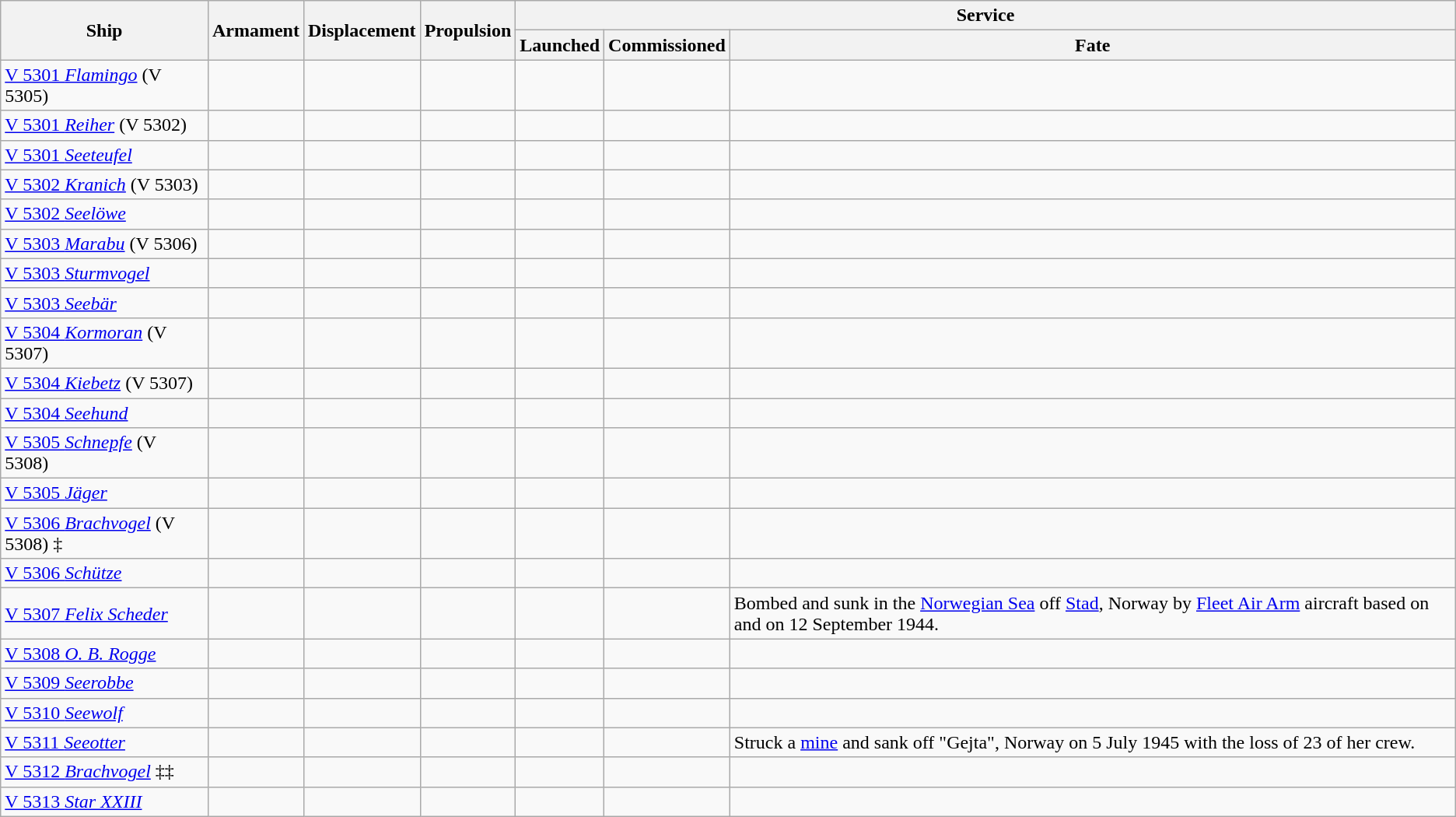<table class="wikitable">
<tr>
<th rowspan="2">Ship</th>
<th rowspan="2">Armament</th>
<th rowspan="2">Displacement</th>
<th rowspan="2">Propulsion</th>
<th colspan="3">Service</th>
</tr>
<tr>
<th>Launched</th>
<th>Commissioned</th>
<th>Fate</th>
</tr>
<tr>
<td><a href='#'>V 5301 <em>Flamingo</em></a> (V 5305)</td>
<td></td>
<td></td>
<td></td>
<td></td>
<td></td>
<td></td>
</tr>
<tr>
<td><a href='#'>V 5301 <em>Reiher</em></a> (V 5302)</td>
<td></td>
<td></td>
<td></td>
<td></td>
<td></td>
<td></td>
</tr>
<tr>
<td><a href='#'>V 5301 <em>Seeteufel</em></a></td>
<td></td>
<td></td>
<td></td>
<td></td>
<td></td>
<td></td>
</tr>
<tr>
<td><a href='#'>V 5302 <em>Kranich</em></a> (V 5303)</td>
<td></td>
<td></td>
<td></td>
<td></td>
<td></td>
<td></td>
</tr>
<tr>
<td><a href='#'>V 5302 <em>Seelöwe</em></a></td>
<td></td>
<td></td>
<td></td>
<td></td>
<td></td>
<td></td>
</tr>
<tr>
<td><a href='#'>V 5303 <em>Marabu</em></a> (V 5306)</td>
<td></td>
<td></td>
<td></td>
<td></td>
<td></td>
<td></td>
</tr>
<tr>
<td><a href='#'>V 5303 <em>Sturmvogel</em></a></td>
<td></td>
<td></td>
<td></td>
<td></td>
<td></td>
<td></td>
</tr>
<tr>
<td><a href='#'>V 5303 <em>Seebär</em></a></td>
<td></td>
<td></td>
<td></td>
<td></td>
<td></td>
<td></td>
</tr>
<tr>
<td><a href='#'>V 5304 <em>Kormoran</em></a> (V 5307)</td>
<td></td>
<td></td>
<td></td>
<td></td>
<td></td>
<td></td>
</tr>
<tr>
<td><a href='#'>V 5304 <em>Kiebetz</em></a> (V 5307)</td>
<td></td>
<td></td>
<td></td>
<td></td>
<td></td>
<td></td>
</tr>
<tr>
<td><a href='#'>V 5304 <em>Seehund</em></a></td>
<td></td>
<td></td>
<td></td>
<td></td>
<td></td>
<td></td>
</tr>
<tr>
<td><a href='#'>V 5305 <em>Schnepfe</em></a> (V 5308)</td>
<td></td>
<td></td>
<td></td>
<td></td>
<td></td>
<td></td>
</tr>
<tr>
<td><a href='#'>V 5305 <em>Jäger</em></a></td>
<td></td>
<td></td>
<td></td>
<td></td>
<td></td>
<td></td>
</tr>
<tr>
<td><a href='#'>V 5306 <em>Brachvogel</em></a> (V 5308) ‡</td>
<td></td>
<td></td>
<td></td>
<td></td>
<td></td>
<td></td>
</tr>
<tr>
<td><a href='#'>V 5306 <em>Schütze</em></a></td>
<td></td>
<td></td>
<td></td>
<td></td>
<td></td>
<td></td>
</tr>
<tr>
<td><a href='#'>V 5307 <em>Felix Scheder</em></a></td>
<td></td>
<td></td>
<td></td>
<td></td>
<td></td>
<td>Bombed and sunk in the <a href='#'>Norwegian Sea</a> off <a href='#'>Stad</a>, Norway by <a href='#'>Fleet Air Arm</a> aircraft based on  and  on 12 September 1944.</td>
</tr>
<tr>
<td><a href='#'>V 5308 <em>O. B. Rogge</em></a></td>
<td></td>
<td></td>
<td></td>
<td></td>
<td></td>
<td></td>
</tr>
<tr>
<td><a href='#'>V 5309 <em>Seerobbe</em></a></td>
<td></td>
<td></td>
<td></td>
<td></td>
<td></td>
<td></td>
</tr>
<tr>
<td><a href='#'>V 5310 <em>Seewolf</em></a></td>
<td></td>
<td></td>
<td></td>
<td></td>
<td></td>
<td></td>
</tr>
<tr>
<td><a href='#'>V 5311 <em>Seeotter</em></a></td>
<td></td>
<td></td>
<td></td>
<td></td>
<td></td>
<td>Struck a <a href='#'>mine</a> and sank off "Gejta", Norway on 5 July 1945 with the loss of 23 of her crew.</td>
</tr>
<tr>
<td><a href='#'>V 5312 <em>Brachvogel</em></a> ‡‡</td>
<td></td>
<td></td>
<td></td>
<td></td>
<td></td>
<td></td>
</tr>
<tr>
<td><a href='#'>V 5313 <em>Star XXIII</em></a></td>
<td></td>
<td></td>
<td></td>
<td></td>
<td></td>
<td></td>
</tr>
</table>
